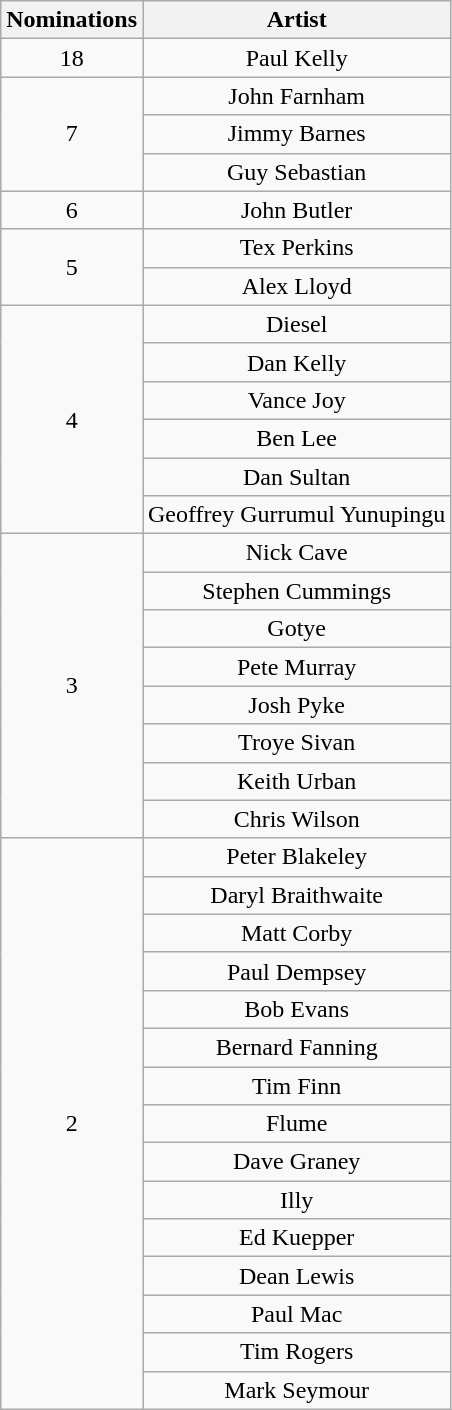<table class="wikitable" style="text-align: center">
<tr>
<th scope="col" width="20">Nominations</th>
<th scope="col" align="center">Artist</th>
</tr>
<tr>
<td style="text-align:center">18</td>
<td>Paul Kelly</td>
</tr>
<tr>
<td rowspan=3 style="text-align:center">7</td>
<td>John Farnham</td>
</tr>
<tr>
<td>Jimmy Barnes</td>
</tr>
<tr>
<td>Guy Sebastian</td>
</tr>
<tr>
<td rowspan=1 style="text-align:center">6</td>
<td>John Butler</td>
</tr>
<tr>
<td rowspan=2 style="text-align:center">5</td>
<td>Tex Perkins</td>
</tr>
<tr>
<td>Alex Lloyd</td>
</tr>
<tr>
<td rowspan=6 style="text-align:center">4</td>
<td>Diesel</td>
</tr>
<tr>
<td>Dan Kelly</td>
</tr>
<tr>
<td>Vance Joy</td>
</tr>
<tr>
<td>Ben Lee</td>
</tr>
<tr>
<td>Dan Sultan</td>
</tr>
<tr>
<td>Geoffrey Gurrumul Yunupingu</td>
</tr>
<tr>
<td rowspan=8 style="text-align:center">3</td>
<td>Nick Cave</td>
</tr>
<tr>
<td>Stephen Cummings</td>
</tr>
<tr>
<td>Gotye</td>
</tr>
<tr>
<td>Pete Murray</td>
</tr>
<tr>
<td>Josh Pyke</td>
</tr>
<tr>
<td>Troye Sivan</td>
</tr>
<tr>
<td>Keith Urban</td>
</tr>
<tr>
<td>Chris Wilson</td>
</tr>
<tr>
<td rowspan=15 style="text-align:center">2</td>
<td>Peter Blakeley</td>
</tr>
<tr>
<td>Daryl Braithwaite</td>
</tr>
<tr>
<td>Matt Corby</td>
</tr>
<tr>
<td>Paul Dempsey</td>
</tr>
<tr>
<td>Bob Evans</td>
</tr>
<tr>
<td>Bernard Fanning</td>
</tr>
<tr>
<td>Tim Finn</td>
</tr>
<tr>
<td>Flume</td>
</tr>
<tr>
<td>Dave Graney</td>
</tr>
<tr>
<td>Illy</td>
</tr>
<tr>
<td>Ed Kuepper</td>
</tr>
<tr>
<td>Dean Lewis</td>
</tr>
<tr>
<td>Paul Mac</td>
</tr>
<tr>
<td>Tim Rogers</td>
</tr>
<tr>
<td>Mark Seymour</td>
</tr>
</table>
